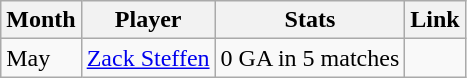<table class=wikitable>
<tr>
<th>Month</th>
<th>Player</th>
<th>Stats</th>
<th>Link</th>
</tr>
<tr>
<td>May</td>
<td> <a href='#'>Zack Steffen</a></td>
<td>0 GA in 5 matches</td>
<td></td>
</tr>
</table>
